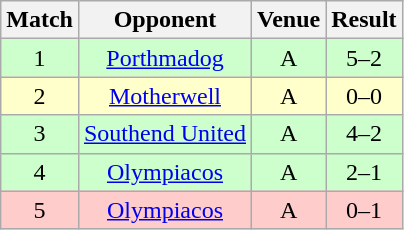<table class="wikitable" style="font-size:100%; text-align:center">
<tr>
<th>Match</th>
<th>Opponent</th>
<th>Venue</th>
<th>Result</th>
</tr>
<tr style="background: #CCFFCC;">
<td align="center">1</td>
<td><a href='#'>Porthmadog</a></td>
<td>A</td>
<td>5–2</td>
</tr>
<tr style="background: #FFFFCC;">
<td align="center">2</td>
<td><a href='#'>Motherwell</a></td>
<td>A</td>
<td>0–0</td>
</tr>
<tr style="background: #CCFFCC;">
<td align="center">3</td>
<td><a href='#'>Southend United</a></td>
<td>A</td>
<td>4–2</td>
</tr>
<tr style="background: #CCFFCC;">
<td align="center">4</td>
<td><a href='#'>Olympiacos</a></td>
<td>A</td>
<td>2–1</td>
</tr>
<tr style="background: #FFCCCC;">
<td align="center">5</td>
<td><a href='#'>Olympiacos</a></td>
<td>A</td>
<td>0–1</td>
</tr>
</table>
